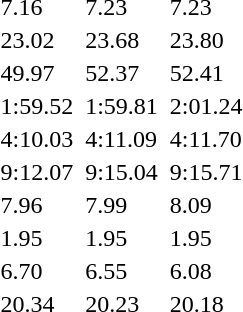<table>
<tr>
<td></td>
<td></td>
<td>7.16</td>
<td></td>
<td>7.23</td>
<td></td>
<td>7.23</td>
</tr>
<tr>
<td></td>
<td></td>
<td>23.02</td>
<td></td>
<td>23.68</td>
<td></td>
<td>23.80</td>
</tr>
<tr>
<td></td>
<td></td>
<td>49.97</td>
<td></td>
<td>52.37</td>
<td></td>
<td>52.41</td>
</tr>
<tr>
<td></td>
<td></td>
<td>1:59.52</td>
<td></td>
<td>1:59.81</td>
<td></td>
<td>2:01.24</td>
</tr>
<tr>
<td></td>
<td></td>
<td>4:10.03</td>
<td></td>
<td>4:11.09</td>
<td></td>
<td>4:11.70</td>
</tr>
<tr>
<td></td>
<td></td>
<td>9:12.07</td>
<td></td>
<td>9:15.04</td>
<td></td>
<td>9:15.71</td>
</tr>
<tr>
<td></td>
<td></td>
<td>7.96</td>
<td></td>
<td>7.99</td>
<td></td>
<td>8.09</td>
</tr>
<tr>
<td></td>
<td></td>
<td>1.95</td>
<td></td>
<td>1.95</td>
<td></td>
<td>1.95</td>
</tr>
<tr>
<td></td>
<td></td>
<td>6.70</td>
<td></td>
<td>6.55</td>
<td></td>
<td>6.08</td>
</tr>
<tr>
<td></td>
<td></td>
<td>20.34</td>
<td></td>
<td>20.23</td>
<td></td>
<td>20.18</td>
</tr>
</table>
